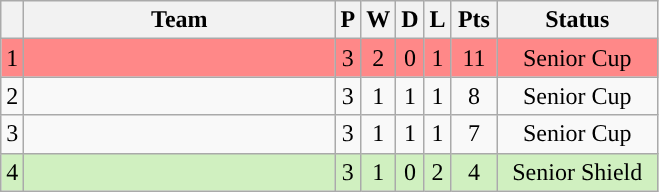<table class="wikitable" style="text-align:center;">
<tr>
<th></th>
<th width="200px">Team</th>
<th>P</th>
<th>W</th>
<th>D</th>
<th>L</th>
<th width="23px">Pts</th>
<th width="100px">Status</th>
</tr>
<tr bgcolor="#FF8888">
<td>1</td>
<td></td>
<td>3</td>
<td>2</td>
<td>0</td>
<td>1</td>
<td>11</td>
<td>Senior Cup</td>
</tr>
<tr>
<td>2</td>
<td></td>
<td>3</td>
<td>1</td>
<td>1</td>
<td>1</td>
<td>8</td>
<td>Senior Cup</td>
</tr>
<tr>
<td>3</td>
<td></td>
<td>3</td>
<td>1</td>
<td>1</td>
<td>1</td>
<td>7</td>
<td>Senior Cup</td>
</tr>
<tr bgcolor="#D0F0C0">
<td>4</td>
<td></td>
<td>3</td>
<td>1</td>
<td>0</td>
<td>2</td>
<td>4</td>
<td>Senior Shield</td>
</tr>
</table>
